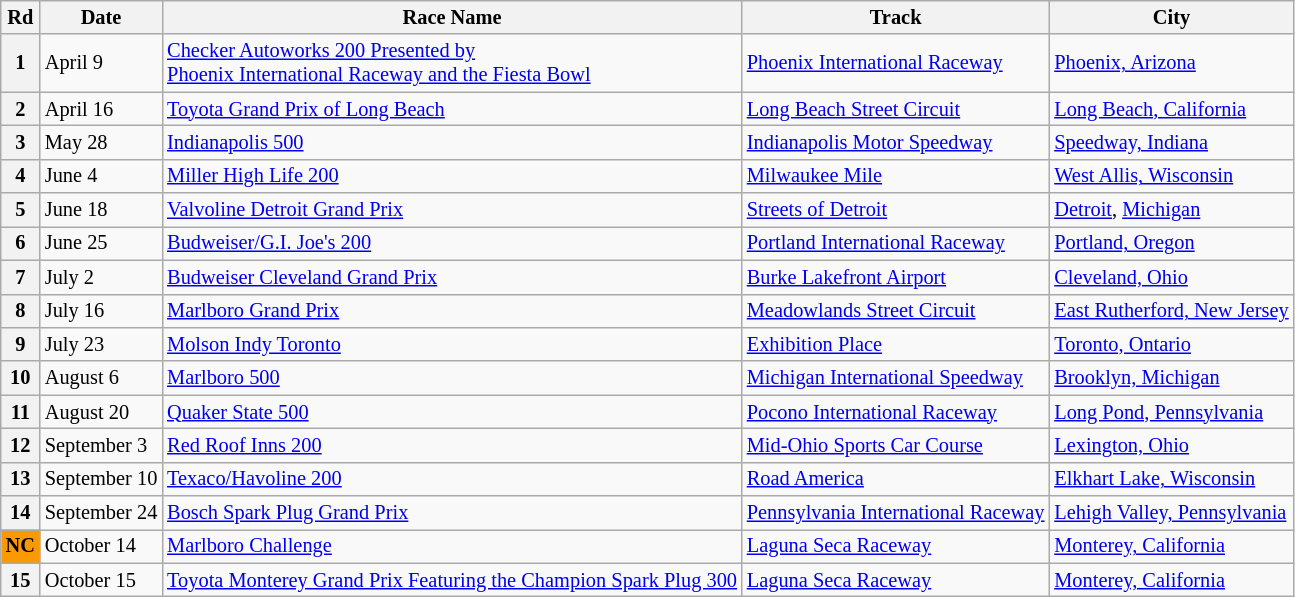<table class="wikitable" style="font-size: 85%;">
<tr>
<th>Rd</th>
<th>Date</th>
<th>Race Name</th>
<th>Track</th>
<th>City</th>
</tr>
<tr>
<th>1</th>
<td>April 9</td>
<td><a href='#'>Checker Autoworks 200 Presented by<br>Phoenix International Raceway and the Fiesta Bowl</a></td>
<td> <a href='#'>Phoenix International Raceway</a></td>
<td><a href='#'>Phoenix, Arizona</a></td>
</tr>
<tr>
<th>2</th>
<td>April 16</td>
<td><a href='#'>Toyota Grand Prix of Long Beach</a></td>
<td> <a href='#'>Long Beach Street Circuit</a></td>
<td><a href='#'>Long Beach, California</a></td>
</tr>
<tr>
<th>3</th>
<td>May 28</td>
<td><a href='#'>Indianapolis 500</a></td>
<td> <a href='#'>Indianapolis Motor Speedway</a></td>
<td><a href='#'>Speedway, Indiana</a></td>
</tr>
<tr>
<th>4</th>
<td>June 4</td>
<td><a href='#'>Miller High Life 200</a></td>
<td> <a href='#'>Milwaukee Mile</a></td>
<td><a href='#'>West Allis, Wisconsin</a></td>
</tr>
<tr>
<th>5</th>
<td>June 18</td>
<td><a href='#'>Valvoline Detroit Grand Prix</a></td>
<td> <a href='#'>Streets of Detroit</a></td>
<td><a href='#'>Detroit</a>, <a href='#'>Michigan</a></td>
</tr>
<tr>
<th>6</th>
<td>June 25</td>
<td><a href='#'>Budweiser/G.I. Joe's 200</a></td>
<td> <a href='#'>Portland International Raceway</a></td>
<td><a href='#'>Portland, Oregon</a></td>
</tr>
<tr>
<th>7</th>
<td>July 2</td>
<td><a href='#'>Budweiser Cleveland Grand Prix</a></td>
<td> <a href='#'>Burke Lakefront Airport</a></td>
<td><a href='#'>Cleveland, Ohio</a></td>
</tr>
<tr>
<th>8</th>
<td>July 16</td>
<td><a href='#'>Marlboro Grand Prix</a></td>
<td> <a href='#'>Meadowlands Street Circuit</a></td>
<td><a href='#'>East Rutherford, New Jersey</a></td>
</tr>
<tr>
<th>9</th>
<td>July 23</td>
<td><a href='#'>Molson Indy Toronto</a></td>
<td> <a href='#'>Exhibition Place</a></td>
<td><a href='#'>Toronto, Ontario</a></td>
</tr>
<tr>
<th>10</th>
<td>August 6</td>
<td><a href='#'>Marlboro 500</a></td>
<td> <a href='#'>Michigan International Speedway</a></td>
<td><a href='#'>Brooklyn, Michigan</a></td>
</tr>
<tr>
<th>11</th>
<td>August 20</td>
<td><a href='#'>Quaker State 500</a></td>
<td> <a href='#'>Pocono International Raceway</a></td>
<td><a href='#'>Long Pond, Pennsylvania</a></td>
</tr>
<tr>
<th>12</th>
<td>September 3</td>
<td><a href='#'>Red Roof Inns 200</a></td>
<td> <a href='#'>Mid-Ohio Sports Car Course</a></td>
<td><a href='#'>Lexington, Ohio</a></td>
</tr>
<tr>
<th>13</th>
<td>September 10</td>
<td><a href='#'>Texaco/Havoline 200</a></td>
<td> <a href='#'>Road America</a></td>
<td><a href='#'>Elkhart Lake, Wisconsin</a></td>
</tr>
<tr>
<th>14</th>
<td>September 24</td>
<td><a href='#'>Bosch Spark Plug Grand Prix</a></td>
<td> <a href='#'>Pennsylvania International Raceway</a></td>
<td><a href='#'>Lehigh Valley, Pennsylvania</a></td>
</tr>
<tr>
<th style="background:#fb9902; text-align:center;"><strong>NC</strong></th>
<td>October 14</td>
<td><a href='#'>Marlboro Challenge</a></td>
<td> <a href='#'>Laguna Seca Raceway</a></td>
<td><a href='#'>Monterey, California</a></td>
</tr>
<tr>
<th>15</th>
<td>October 15</td>
<td><a href='#'>Toyota Monterey Grand Prix Featuring the Champion Spark Plug 300</a></td>
<td> <a href='#'>Laguna Seca Raceway</a></td>
<td><a href='#'>Monterey, California</a></td>
</tr>
</table>
